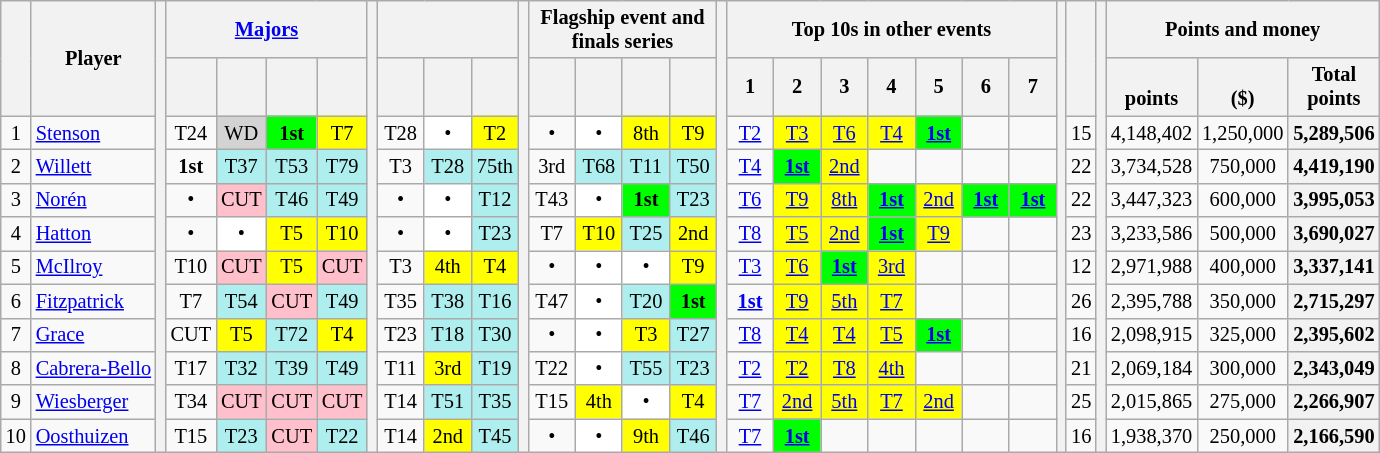<table class=wikitable style=font-size:85%;text-align:center>
<tr>
<th rowspan=2></th>
<th rowspan="2";>Player</th>
<th rowspan="32"></th>
<th colspan=4><a href='#'>Majors</a></th>
<th rowspan="32"></th>
<th colspan=3></th>
<th rowspan="32"></th>
<th colspan=4>Flagship event and  finals series</th>
<th rowspan="32"></th>
<th colspan="7">Top 10s in other  events</th>
<th rowspan="32"></th>
<th rowspan=2></th>
<th rowspan="32"></th>
<th colspan=3>Points and money</th>
</tr>
<tr>
<th style="width:25px;"></th>
<th style="width:25px;"></th>
<th style="width:25px;"></th>
<th style="width:25px;"></th>
<th style="width:25px;"></th>
<th style="width:25px;"></th>
<th style="width:25px;"></th>
<th style="width:25px;"></th>
<th style="width:25px;"></th>
<th style="width:25px;"></th>
<th style="width:25px;"></th>
<th style="width:25px;">1</th>
<th style="width:25px;">2</th>
<th style="width:25px;">3</th>
<th style="width:25px;">4</th>
<th style="width:25px;">5</th>
<th style="width:25px;">6</th>
<th style="width:25px;">7</th>
<th style=“width:25px;”><br>points</th>
<th style=“width:25px;”><br>($)</th>
<th style=“width:25px;”>Total<br>points</th>
</tr>
<tr>
<td>1</td>
<td align="left"> <a href='#'>Stenson</a></td>
<td>T24</td>
<td bgcolor="lightgrey">WD</td>
<td bgcolor="lime"><strong>1st</strong></td>
<td bgcolor="yellow">T7</td>
<td>T28</td>
<td style="background:white">•</td>
<td bgcolor="yellow">T2</td>
<td>•</td>
<td style="background:white">•</td>
<td bgcolor="yellow">8th</td>
<td bgcolor="yellow">T9</td>
<td><a href='#'>T2</a></td>
<td bgcolor="yellow"><a href='#'>T3</a></td>
<td bgcolor="yellow"><a href='#'>T6</a></td>
<td bgcolor="yellow"><a href='#'>T4</a></td>
<td bgcolor="lime"><a href='#'><strong>1st</strong></a></td>
<td bgcolor=""></td>
<td bgcolor=""></td>
<td>15</td>
<td>4,148,402</td>
<td>1,250,000</td>
<th>5,289,506</th>
</tr>
<tr>
<td>2</td>
<td align="left"> <a href='#'>Willett</a></td>
<td><strong>1st</strong></td>
<td bgcolor="afeeee">T37</td>
<td bgcolor="afeeee">T53</td>
<td bgcolor="afeeee">T79</td>
<td>T3</td>
<td bgcolor="afeeee">T28</td>
<td bgcolor="afeeee">75th</td>
<td>3rd</td>
<td bgcolor="afeeee">T68</td>
<td bgcolor="afeeee">T11</td>
<td bgcolor="afeeee">T50</td>
<td><a href='#'>T4</a></td>
<td bgcolor="lime"><a href='#'><strong>1st</strong></a></td>
<td bgcolor="yellow"><a href='#'>2nd</a></td>
<td bgcolor=""></td>
<td bgcolor=""></td>
<td bgcolor=""></td>
<td bgcolor=""></td>
<td>22</td>
<td>3,734,528</td>
<td>750,000</td>
<th>4,419,190</th>
</tr>
<tr>
<td>3</td>
<td align="left"> <a href='#'>Norén</a></td>
<td>•</td>
<td bgcolor="pink">CUT</td>
<td bgcolor="afeeee">T46</td>
<td bgcolor="afeeee">T49</td>
<td>•</td>
<td style="background:white">•</td>
<td bgcolor="afeeee">T12</td>
<td>T43</td>
<td style="background:white">•</td>
<td bgcolor="lime"><strong>1st</strong></td>
<td bgcolor="afeeee">T23</td>
<td><a href='#'>T6</a></td>
<td bgcolor="yellow"><a href='#'>T9</a></td>
<td bgcolor="yellow"><a href='#'>8th</a></td>
<td bgcolor="lime"><a href='#'><strong>1st</strong></a></td>
<td bgcolor="yellow"><a href='#'>2nd</a></td>
<td bgcolor="lime"><a href='#'><strong>1st</strong></a></td>
<td bgcolor="lime"><a href='#'><strong>1st</strong></a></td>
<td>22</td>
<td>3,447,323</td>
<td>600,000</td>
<th>3,995,053</th>
</tr>
<tr>
<td>4</td>
<td align="left"> <a href='#'>Hatton</a></td>
<td>•</td>
<td style="background:white">•</td>
<td bgcolor="yellow">T5</td>
<td bgcolor="yellow">T10</td>
<td>•</td>
<td style="background:white">•</td>
<td bgcolor="afeeee">T23</td>
<td>T7</td>
<td bgcolor="yellow">T10</td>
<td bgcolor="afeeee">T25</td>
<td bgcolor="yellow">2nd</td>
<td><a href='#'>T8</a></td>
<td bgcolor="yellow"><a href='#'>T5</a></td>
<td bgcolor="yellow"><a href='#'>2nd</a></td>
<td bgcolor="lime"><a href='#'><strong>1st</strong></a></td>
<td bgcolor="yellow"><a href='#'>T9</a></td>
<td bgcolor=""></td>
<td bgcolor=""></td>
<td>23</td>
<td>3,233,586</td>
<td>500,000</td>
<th>3,690,027</th>
</tr>
<tr>
<td>5</td>
<td align="left"> <a href='#'>McIlroy</a></td>
<td>T10</td>
<td bgcolor="pink">CUT</td>
<td bgcolor="yellow">T5</td>
<td bgcolor="pink">CUT</td>
<td>T3</td>
<td bgcolor="yellow">4th</td>
<td bgcolor="yellow">T4</td>
<td>•</td>
<td style="background:white">•</td>
<td style="background:white">•</td>
<td bgcolor="yellow">T9</td>
<td><a href='#'>T3</a></td>
<td bgcolor="yellow"><a href='#'>T6</a></td>
<td bgcolor="lime"><a href='#'><strong>1st</strong></a></td>
<td bgcolor="yellow"><a href='#'>3rd</a></td>
<td bgcolor=""></td>
<td bgcolor=""></td>
<td bgcolor=""></td>
<td>12</td>
<td>2,971,988</td>
<td>400,000</td>
<th>3,337,141</th>
</tr>
<tr>
<td>6</td>
<td align="left"> <a href='#'>Fitzpatrick</a></td>
<td>T7</td>
<td bgcolor="afeeee">T54</td>
<td bgcolor="pink">CUT</td>
<td bgcolor="afeeee">T49</td>
<td>T35</td>
<td bgcolor="afeeee">T38</td>
<td bgcolor="afeeee">T16</td>
<td>T47</td>
<td style="background:white">•</td>
<td bgcolor="afeeee">T20</td>
<td bgcolor="lime"><strong>1st</strong></td>
<td><a href='#'><strong>1st</strong></a></td>
<td bgcolor="yellow"><a href='#'>T9</a></td>
<td bgcolor="yellow"><a href='#'>5th</a></td>
<td bgcolor="yellow"><a href='#'>T7</a></td>
<td bgcolor=""></td>
<td bgcolor=""></td>
<td bgcolor=""></td>
<td>26</td>
<td>2,395,788</td>
<td>350,000</td>
<th>2,715,297</th>
</tr>
<tr>
<td>7</td>
<td align="left"> <a href='#'>Grace</a></td>
<td>CUT</td>
<td bgcolor="yellow">T5</td>
<td bgcolor="afeeee">T72</td>
<td bgcolor="yellow">T4</td>
<td>T23</td>
<td bgcolor="afeeee">T18</td>
<td bgcolor="afeeee">T30</td>
<td>•</td>
<td style="background:white">•</td>
<td bgcolor="yellow">T3</td>
<td bgcolor="afeeee">T27</td>
<td><a href='#'>T8</a></td>
<td bgcolor="yellow"><a href='#'>T4</a></td>
<td bgcolor="yellow"><a href='#'>T4</a></td>
<td bgcolor="yellow"><a href='#'>T5</a></td>
<td bgcolor="lime"><a href='#'><strong>1st</strong></a></td>
<td bgcolor=""></td>
<td bgcolor=""></td>
<td>16</td>
<td>2,098,915</td>
<td>325,000</td>
<th>2,395,602</th>
</tr>
<tr>
<td>8</td>
<td align="left"> <a href='#'>Cabrera-Bello</a></td>
<td>T17</td>
<td bgcolor="afeeee">T32</td>
<td bgcolor="afeeee">T39</td>
<td bgcolor="afeeee">T49</td>
<td>T11</td>
<td bgcolor="yellow">3rd</td>
<td bgcolor="afeeee">T19</td>
<td>T22</td>
<td style="background:white">•</td>
<td bgcolor="afeeee">T55</td>
<td bgcolor="afeeee">T23</td>
<td><a href='#'>T2</a></td>
<td bgcolor="yellow"><a href='#'>T2</a></td>
<td bgcolor="yellow"><a href='#'>T8</a></td>
<td bgcolor="yellow"><a href='#'>4th</a></td>
<td bgcolor=""></td>
<td bgcolor=""></td>
<td bgcolor=""></td>
<td>21</td>
<td>2,069,184</td>
<td>300,000</td>
<th>2,343,049</th>
</tr>
<tr>
<td>9</td>
<td align="left"> <a href='#'>Wiesberger</a></td>
<td>T34</td>
<td bgcolor="pink">CUT</td>
<td bgcolor="pink">CUT</td>
<td bgcolor="pink">CUT</td>
<td>T14</td>
<td bgcolor="afeeee">T51</td>
<td bgcolor="afeeee">T35</td>
<td>T15</td>
<td bgcolor="yellow">4th</td>
<td style="background:white">•</td>
<td bgcolor="yellow">T4</td>
<td><a href='#'>T7</a></td>
<td bgcolor="yellow"><a href='#'>2nd</a></td>
<td bgcolor="yellow"><a href='#'>5th</a></td>
<td bgcolor="yellow"><a href='#'>T7</a></td>
<td bgcolor="yellow"><a href='#'>2nd</a></td>
<td bgcolor=""></td>
<td bgcolor=""></td>
<td>25</td>
<td>2,015,865</td>
<td>275,000</td>
<th>2,266,907</th>
</tr>
<tr>
<td>10</td>
<td align="left"> <a href='#'>Oosthuizen</a></td>
<td>T15</td>
<td bgcolor="afeeee">T23</td>
<td bgcolor="pink">CUT</td>
<td bgcolor="afeeee">T22</td>
<td>T14</td>
<td bgcolor="yellow">2nd</td>
<td bgcolor="afeeee">T45</td>
<td>•</td>
<td style="background:white">•</td>
<td bgcolor="yellow">9th</td>
<td bgcolor="afeeee">T46</td>
<td><a href='#'>T7</a></td>
<td bgcolor="lime"><a href='#'><strong>1st</strong></a></td>
<td bgcolor=""></td>
<td bgcolor=""></td>
<td bgcolor=""></td>
<td bgcolor=""></td>
<td bgcolor=""></td>
<td>16</td>
<td>1,938,370</td>
<td>250,000</td>
<th>2,166,590</th>
</tr>
</table>
